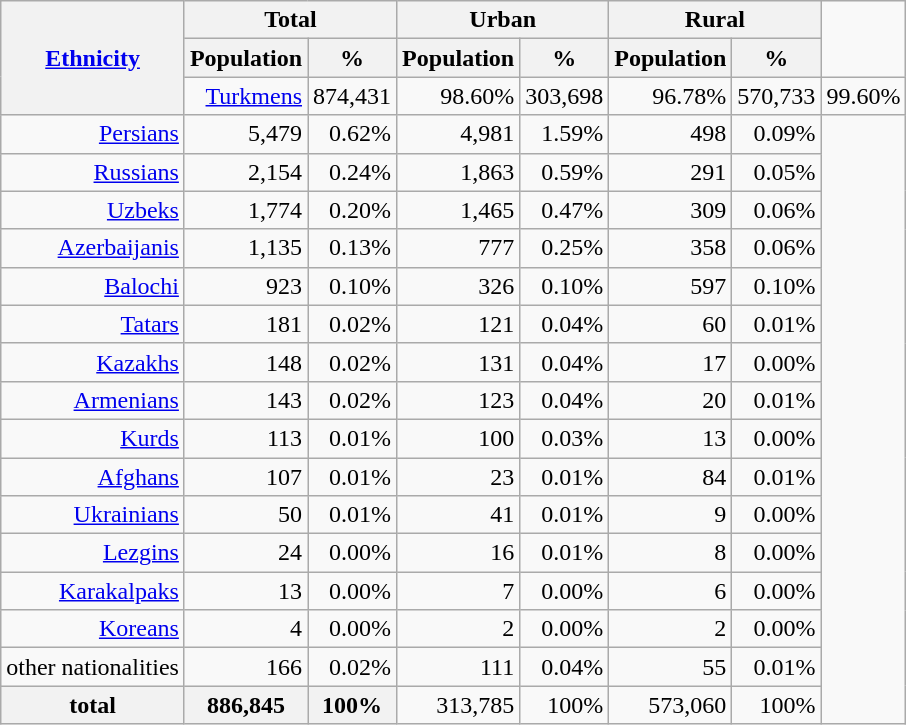<table class="wikitable sortable" style="text-align:right">
<tr>
<th rowspan="3"><a href='#'>Ethnicity</a></th>
<th colspan="2">Total</th>
<th colspan="2">Urban</th>
<th colspan="2">Rural</th>
</tr>
<tr>
<th>Population</th>
<th>%</th>
<th>Population</th>
<th>%</th>
<th>Population</th>
<th>%</th>
</tr>
<tr>
<td><a href='#'>Turkmens</a></td>
<td>874,431</td>
<td>98.60%</td>
<td>303,698</td>
<td>96.78%</td>
<td>570,733</td>
<td>99.60%</td>
</tr>
<tr>
<td><a href='#'>Persians</a></td>
<td>5,479</td>
<td>0.62%</td>
<td>4,981</td>
<td>1.59%</td>
<td>498</td>
<td>0.09%</td>
</tr>
<tr>
<td><a href='#'>Russians</a></td>
<td>2,154</td>
<td>0.24%</td>
<td>1,863</td>
<td>0.59%</td>
<td>291</td>
<td>0.05%</td>
</tr>
<tr>
<td><a href='#'>Uzbeks</a></td>
<td>1,774</td>
<td>0.20%</td>
<td>1,465</td>
<td>0.47%</td>
<td>309</td>
<td>0.06%</td>
</tr>
<tr>
<td><a href='#'>Azerbaijanis</a></td>
<td>1,135</td>
<td>0.13%</td>
<td>777</td>
<td>0.25%</td>
<td>358</td>
<td>0.06%</td>
</tr>
<tr>
<td><a href='#'>Balochi</a></td>
<td>923</td>
<td>0.10%</td>
<td>326</td>
<td>0.10%</td>
<td>597</td>
<td>0.10%</td>
</tr>
<tr>
<td><a href='#'>Tatars</a></td>
<td>181</td>
<td>0.02%</td>
<td>121</td>
<td>0.04%</td>
<td>60</td>
<td>0.01%</td>
</tr>
<tr>
<td><a href='#'>Kazakhs</a></td>
<td>148</td>
<td>0.02%</td>
<td>131</td>
<td>0.04%</td>
<td>17</td>
<td>0.00%</td>
</tr>
<tr>
<td><a href='#'>Armenians</a></td>
<td>143</td>
<td>0.02%</td>
<td>123</td>
<td>0.04%</td>
<td>20</td>
<td>0.01%</td>
</tr>
<tr>
<td><a href='#'>Kurds</a></td>
<td>113</td>
<td>0.01%</td>
<td>100</td>
<td>0.03%</td>
<td>13</td>
<td>0.00%</td>
</tr>
<tr>
<td><a href='#'>Afghans</a></td>
<td>107</td>
<td>0.01%</td>
<td>23</td>
<td>0.01%</td>
<td>84</td>
<td>0.01%</td>
</tr>
<tr>
<td><a href='#'>Ukrainians</a></td>
<td>50</td>
<td>0.01%</td>
<td>41</td>
<td>0.01%</td>
<td>9</td>
<td>0.00%</td>
</tr>
<tr>
<td><a href='#'>Lezgins</a></td>
<td>24</td>
<td>0.00%</td>
<td>16</td>
<td>0.01%</td>
<td>8</td>
<td>0.00%</td>
</tr>
<tr>
<td><a href='#'>Karakalpaks</a></td>
<td>13</td>
<td>0.00%</td>
<td>7</td>
<td>0.00%</td>
<td>6</td>
<td>0.00%</td>
</tr>
<tr>
<td><a href='#'>Koreans</a></td>
<td>4</td>
<td>0.00%</td>
<td>2</td>
<td>0.00%</td>
<td>2</td>
<td>0.00%</td>
</tr>
<tr>
<td>other nationalities</td>
<td>166</td>
<td>0.02%</td>
<td>111</td>
<td>0.04%</td>
<td>55</td>
<td>0.01%</td>
</tr>
<tr class="sortbottom">
<th>total</th>
<th><strong>886,845</strong></th>
<th>100%</th>
<td>313,785</td>
<td>100%</td>
<td>573,060</td>
<td>100%</td>
</tr>
</table>
